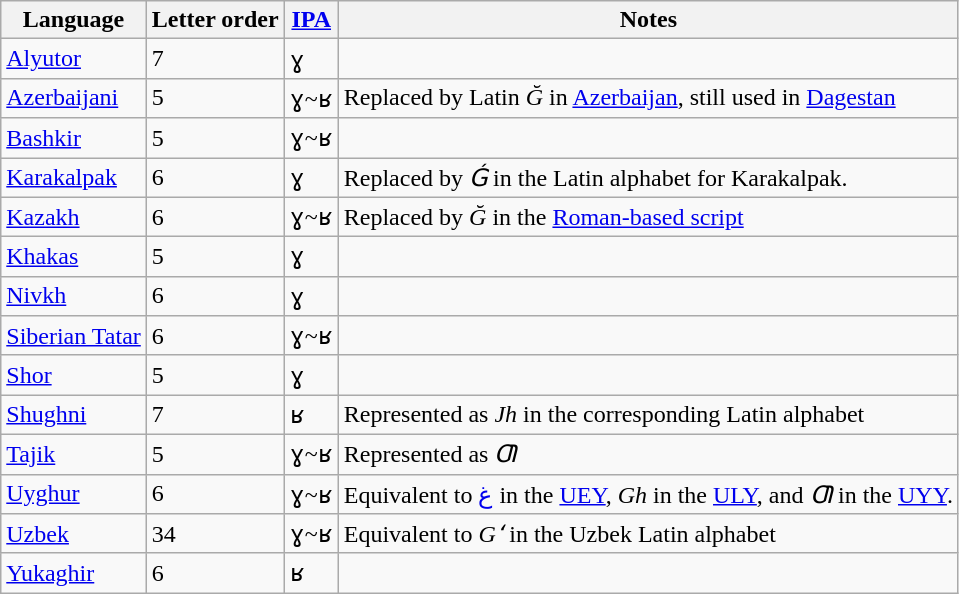<table class="wikitable">
<tr>
<th>Language</th>
<th>Letter order</th>
<th><a href='#'>IPA</a></th>
<th>Notes</th>
</tr>
<tr>
<td><a href='#'>Alyutor</a></td>
<td>7</td>
<td>ɣ</td>
<td></td>
</tr>
<tr>
<td><a href='#'>Azerbaijani</a></td>
<td>5</td>
<td>ɣ~ʁ</td>
<td>Replaced by Latin <em>Ğ</em> in <a href='#'>Azerbaijan</a>, still used in <a href='#'>Dagestan</a></td>
</tr>
<tr>
<td><a href='#'>Bashkir</a></td>
<td>5</td>
<td>ɣ~ʁ</td>
<td></td>
</tr>
<tr>
<td><a href='#'>Karakalpak</a></td>
<td>6</td>
<td>ɣ</td>
<td>Replaced by <em>Ǵ</em> in the Latin alphabet for Karakalpak.</td>
</tr>
<tr>
<td><a href='#'>Kazakh</a></td>
<td>6</td>
<td>ɣ~ʁ</td>
<td>Replaced by <em>Ğ</em> in the <a href='#'>Roman-based script</a></td>
</tr>
<tr>
<td><a href='#'>Khakas</a></td>
<td>5</td>
<td>ɣ</td>
<td></td>
</tr>
<tr>
<td><a href='#'>Nivkh</a></td>
<td>6</td>
<td>ɣ</td>
<td></td>
</tr>
<tr>
<td><a href='#'>Siberian Tatar</a></td>
<td>6</td>
<td>ɣ~ʁ</td>
<td></td>
</tr>
<tr>
<td><a href='#'>Shor</a></td>
<td>5</td>
<td>ɣ</td>
<td></td>
</tr>
<tr>
<td><a href='#'>Shughni</a></td>
<td>7</td>
<td>ʁ</td>
<td>Represented as <em>Jh</em> in the corresponding Latin alphabet</td>
</tr>
<tr>
<td><a href='#'>Tajik</a></td>
<td>5</td>
<td>ɣ~ʁ</td>
<td>Represented as <em>Ƣ</em></td>
</tr>
<tr>
<td><a href='#'>Uyghur</a></td>
<td>6</td>
<td>ɣ~ʁ</td>
<td>Equivalent to <a href='#'>غ</a> in the <a href='#'>UEY</a>, <em>Gh</em> in the <a href='#'>ULY</a>, and <em>Ƣ</em> in the <a href='#'>UYY</a>.</td>
</tr>
<tr>
<td><a href='#'>Uzbek</a></td>
<td>34</td>
<td>ɣ~ʁ</td>
<td>Equivalent to <em>Gʻ</em> in the Uzbek Latin alphabet</td>
</tr>
<tr>
<td><a href='#'>Yukaghir</a></td>
<td>6</td>
<td>ʁ</td>
<td></td>
</tr>
</table>
